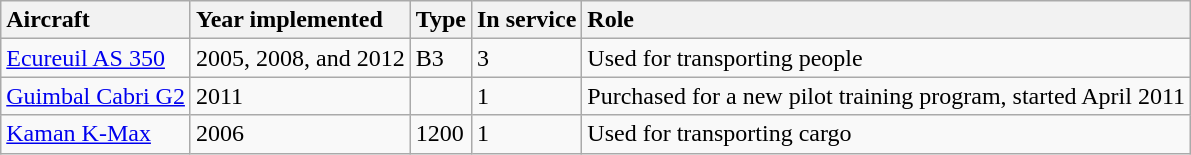<table class="wikitable">
<tr>
<th style="text-align: left;">Aircraft</th>
<th style="text-align: left;">Year implemented</th>
<th style="text-align: left;">Type</th>
<th style="text-align: left;">In service</th>
<th style="text-align: left;">Role</th>
</tr>
<tr>
<td><a href='#'>Ecureuil AS 350</a></td>
<td>2005, 2008, and 2012</td>
<td>B3</td>
<td>3</td>
<td>Used for transporting people</td>
</tr>
<tr>
<td><a href='#'>Guimbal Cabri G2</a></td>
<td>2011</td>
<td></td>
<td>1</td>
<td>Purchased for a new pilot training program, started April 2011</td>
</tr>
<tr>
<td><a href='#'>Kaman K-Max</a></td>
<td>2006</td>
<td>1200</td>
<td>1</td>
<td>Used for transporting cargo</td>
</tr>
</table>
